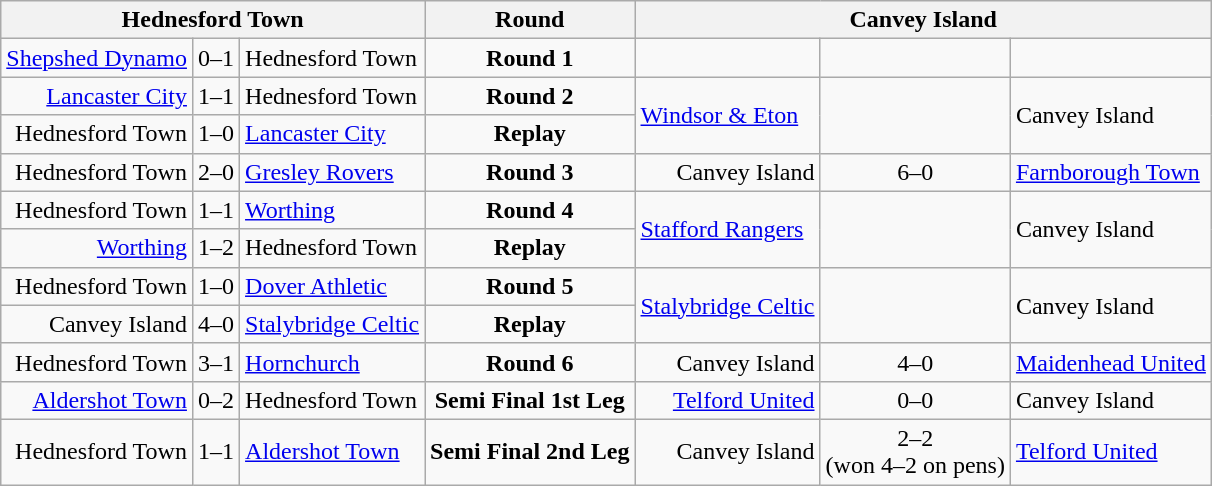<table class="wikitable">
<tr>
<th colspan="3">Hednesford Town</th>
<th>Round</th>
<th colspan="3">Canvey Island</th>
</tr>
<tr>
<td align="right"><a href='#'>Shepshed Dynamo</a></td>
<td align="center">0–1</td>
<td>Hednesford Town</td>
<td align="center"><strong>Round 1</strong></td>
<td align="center"></td>
<td align="center"></td>
<td align="center"></td>
</tr>
<tr>
<td align="right"><a href='#'>Lancaster City</a></td>
<td>1–1</td>
<td>Hednesford Town</td>
<td align="center"><strong>Round 2</strong></td>
<td rowspan="2"><a href='#'>Windsor & Eton</a></td>
<td rowspan="2"></td>
<td rowspan="2">Canvey Island</td>
</tr>
<tr>
<td align="right">Hednesford Town</td>
<td align="center">1–0</td>
<td><a href='#'>Lancaster City</a></td>
<td align="center"><strong>Replay</strong></td>
</tr>
<tr>
<td align="right">Hednesford Town</td>
<td align="center">2–0</td>
<td><a href='#'>Gresley Rovers</a></td>
<td align="center"><strong>Round 3</strong></td>
<td align="right">Canvey Island</td>
<td align="center">6–0</td>
<td><a href='#'>Farnborough Town</a></td>
</tr>
<tr>
<td align="right">Hednesford Town</td>
<td align="center">1–1</td>
<td><a href='#'>Worthing</a></td>
<td align="center"><strong>Round 4</strong></td>
<td rowspan="2"><a href='#'>Stafford Rangers</a></td>
<td rowspan="2"></td>
<td rowspan="2">Canvey Island</td>
</tr>
<tr>
<td align="right"><a href='#'>Worthing</a></td>
<td align="center">1–2</td>
<td>Hednesford Town</td>
<td align="center"><strong>Replay</strong></td>
</tr>
<tr>
<td align="right">Hednesford Town</td>
<td align="center">1–0</td>
<td><a href='#'>Dover Athletic</a></td>
<td align="center"><strong>Round 5</strong></td>
<td rowspan="2"><a href='#'>Stalybridge Celtic</a></td>
<td rowspan="2"></td>
<td rowspan="2">Canvey Island</td>
</tr>
<tr>
<td align="right">Canvey Island</td>
<td align="center">4–0</td>
<td><a href='#'>Stalybridge Celtic</a></td>
<td align="center"><strong>Replay</strong></td>
</tr>
<tr>
<td align="right">Hednesford Town</td>
<td align="center">3–1</td>
<td><a href='#'>Hornchurch</a></td>
<td align="center"><strong>Round 6</strong></td>
<td align="right">Canvey Island</td>
<td align="center">4–0</td>
<td><a href='#'>Maidenhead United</a></td>
</tr>
<tr>
<td align="right"><a href='#'>Aldershot Town</a></td>
<td align="center">0–2</td>
<td>Hednesford Town</td>
<td align="center"><strong>Semi Final 1st Leg</strong></td>
<td align="right"><a href='#'>Telford United</a></td>
<td align="center">0–0</td>
<td>Canvey Island</td>
</tr>
<tr>
<td align="right">Hednesford Town</td>
<td align="center">1–1</td>
<td><a href='#'>Aldershot Town</a></td>
<td align="center"><strong>Semi Final 2nd Leg</strong></td>
<td align="right">Canvey Island</td>
<td align="center">2–2 <br> (won 4–2 on pens)</td>
<td><a href='#'>Telford United</a></td>
</tr>
</table>
